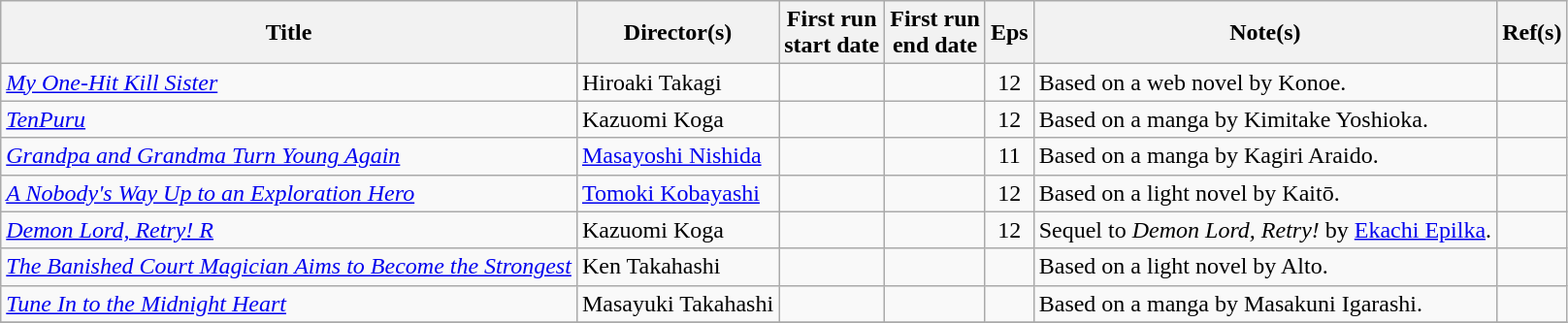<table class="wikitable sortable">
<tr>
<th scope="col">Title</th>
<th scope="col">Director(s)</th>
<th scope="col">First run<br>start date</th>
<th scope="col">First run<br>end date</th>
<th scope="col" class="unsortable">Eps</th>
<th scope="col" class="unsortable">Note(s)</th>
<th scope="col" class="unsortable">Ref(s)</th>
</tr>
<tr>
<td><em><a href='#'>My One-Hit Kill Sister</a></em></td>
<td>Hiroaki Takagi</td>
<td></td>
<td></td>
<td style="text-align:center">12</td>
<td>Based on a web novel by Konoe.</td>
<td style="text-align:center"></td>
</tr>
<tr>
<td><em><a href='#'>TenPuru</a></em></td>
<td>Kazuomi Koga</td>
<td></td>
<td></td>
<td style="text-align:center">12</td>
<td>Based on a manga by Kimitake Yoshioka.</td>
<td style="text-align:center"></td>
</tr>
<tr>
<td><em><a href='#'>Grandpa and Grandma Turn Young Again</a></em></td>
<td><a href='#'>Masayoshi Nishida</a></td>
<td></td>
<td></td>
<td style="text-align:center">11</td>
<td>Based on a manga by Kagiri Araido.</td>
<td style="text-align:center"></td>
</tr>
<tr>
<td><em><a href='#'>A Nobody's Way Up to an Exploration Hero</a></em></td>
<td><a href='#'>Tomoki Kobayashi</a></td>
<td></td>
<td></td>
<td style="text-align:center">12</td>
<td>Based on a light novel by Kaitō.</td>
<td style="text-align:center"></td>
</tr>
<tr>
<td><em><a href='#'>Demon Lord, Retry! R</a></em></td>
<td>Kazuomi Koga</td>
<td></td>
<td></td>
<td style="text-align:center">12</td>
<td>Sequel to <em>Demon Lord, Retry!</em> by <a href='#'>Ekachi Epilka</a>.</td>
<td style="text-align:center"></td>
</tr>
<tr>
<td><em><a href='#'>The Banished Court Magician Aims to Become the Strongest</a></em></td>
<td>Ken Takahashi</td>
<td></td>
<td></td>
<td style="text-align:center"></td>
<td>Based on a light novel by Alto.</td>
<td style="text-align:center"></td>
</tr>
<tr>
<td><em><a href='#'>Tune In to the Midnight Heart</a></em></td>
<td>Masayuki Takahashi</td>
<td></td>
<td></td>
<td style="text-align:center"></td>
<td>Based on a manga by Masakuni Igarashi.</td>
<td style="text-align:center"></td>
</tr>
<tr>
</tr>
</table>
